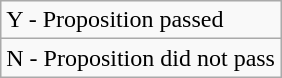<table class="wikitable">
<tr>
<td>Y - Proposition passed</td>
</tr>
<tr>
<td>N - Proposition did not pass</td>
</tr>
</table>
